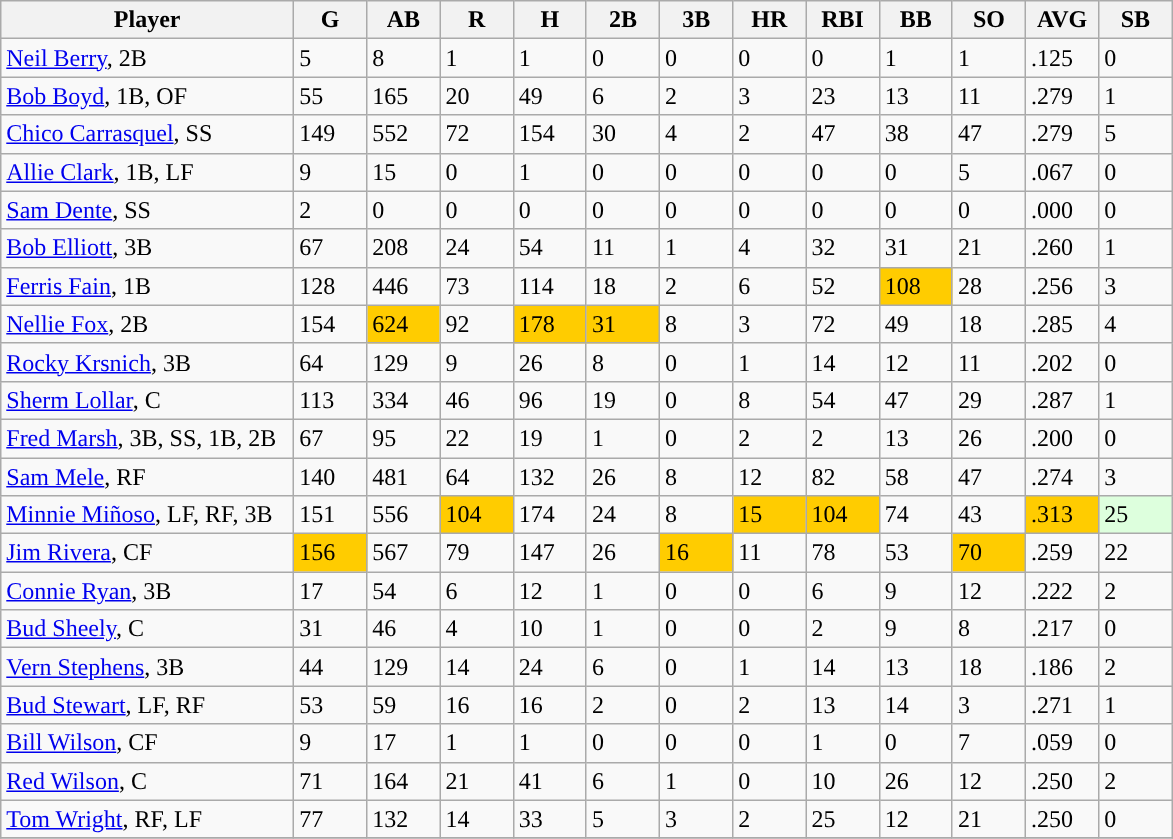<table class="wikitable sortable">
<tr>
<th width="24%">Player</th>
<th width="6%">G</th>
<th width="6%">AB</th>
<th width="6%">R</th>
<th width="6%">H</th>
<th width="6%">2B</th>
<th width="6%">3B</th>
<th width="6%">HR</th>
<th width="6%">RBI</th>
<th width="6%">BB</th>
<th width="6%">SO</th>
<th width="6%">AVG</th>
<th width="6%">SB</th>
</tr>
<tr>
<td><a href='#'>Neil Berry</a>, 2B</td>
<td>5</td>
<td>8</td>
<td>1</td>
<td>1</td>
<td>0</td>
<td>0</td>
<td>0</td>
<td>0</td>
<td>1</td>
<td>1</td>
<td>.125</td>
<td>0</td>
</tr>
<tr>
<td><a href='#'>Bob Boyd</a>, 1B, OF</td>
<td>55</td>
<td>165</td>
<td>20</td>
<td>49</td>
<td>6</td>
<td>2</td>
<td>3</td>
<td>23</td>
<td>13</td>
<td>11</td>
<td>.279</td>
<td>1</td>
</tr>
<tr>
<td><a href='#'>Chico Carrasquel</a>, SS</td>
<td>149</td>
<td>552</td>
<td>72</td>
<td>154</td>
<td>30</td>
<td>4</td>
<td>2</td>
<td>47</td>
<td>38</td>
<td>47</td>
<td>.279</td>
<td>5</td>
</tr>
<tr>
<td><a href='#'>Allie Clark</a>, 1B, LF</td>
<td>9</td>
<td>15</td>
<td>0</td>
<td>1</td>
<td>0</td>
<td>0</td>
<td>0</td>
<td>0</td>
<td>0</td>
<td>5</td>
<td>.067</td>
<td>0</td>
</tr>
<tr>
<td><a href='#'>Sam Dente</a>, SS</td>
<td>2</td>
<td>0</td>
<td>0</td>
<td>0</td>
<td>0</td>
<td>0</td>
<td>0</td>
<td>0</td>
<td>0</td>
<td>0</td>
<td>.000</td>
<td>0</td>
</tr>
<tr>
<td><a href='#'>Bob Elliott</a>, 3B</td>
<td>67</td>
<td>208</td>
<td>24</td>
<td>54</td>
<td>11</td>
<td>1</td>
<td>4</td>
<td>32</td>
<td>31</td>
<td>21</td>
<td>.260</td>
<td>1</td>
</tr>
<tr>
<td><a href='#'>Ferris Fain</a>, 1B</td>
<td>128</td>
<td>446</td>
<td>73</td>
<td>114</td>
<td>18</td>
<td>2</td>
<td>6</td>
<td>52</td>
<td style="background:#fc0;">108</td>
<td>28</td>
<td>.256</td>
<td>3</td>
</tr>
<tr>
<td><a href='#'>Nellie Fox</a>, 2B</td>
<td>154</td>
<td style="background:#fc0;">624</td>
<td>92</td>
<td style="background:#fc0;">178</td>
<td style="background:#fc0;">31</td>
<td>8</td>
<td>3</td>
<td>72</td>
<td>49</td>
<td>18</td>
<td>.285</td>
<td>4</td>
</tr>
<tr>
<td><a href='#'>Rocky Krsnich</a>, 3B</td>
<td>64</td>
<td>129</td>
<td>9</td>
<td>26</td>
<td>8</td>
<td>0</td>
<td>1</td>
<td>14</td>
<td>12</td>
<td>11</td>
<td>.202</td>
<td>0</td>
</tr>
<tr>
<td><a href='#'>Sherm Lollar</a>, C</td>
<td>113</td>
<td>334</td>
<td>46</td>
<td>96</td>
<td>19</td>
<td>0</td>
<td>8</td>
<td>54</td>
<td>47</td>
<td>29</td>
<td>.287</td>
<td>1</td>
</tr>
<tr>
<td><a href='#'>Fred Marsh</a>, 3B, SS, 1B, 2B</td>
<td>67</td>
<td>95</td>
<td>22</td>
<td>19</td>
<td>1</td>
<td>0</td>
<td>2</td>
<td>2</td>
<td>13</td>
<td>26</td>
<td>.200</td>
<td>0</td>
</tr>
<tr>
<td><a href='#'>Sam Mele</a>, RF</td>
<td>140</td>
<td>481</td>
<td>64</td>
<td>132</td>
<td>26</td>
<td>8</td>
<td>12</td>
<td>82</td>
<td>58</td>
<td>47</td>
<td>.274</td>
<td>3</td>
</tr>
<tr>
<td><a href='#'>Minnie Miñoso</a>, LF, RF, 3B</td>
<td>151</td>
<td>556</td>
<td style="background:#fc0;">104</td>
<td>174</td>
<td>24</td>
<td>8</td>
<td style="background:#fc0;">15</td>
<td style="background:#fc0;">104</td>
<td>74</td>
<td>43</td>
<td style="background:#fc0;">.313</td>
<td style="background:#DDFFDD;">25</td>
</tr>
<tr>
<td><a href='#'>Jim Rivera</a>, CF</td>
<td style="background:#fc0;">156</td>
<td>567</td>
<td>79</td>
<td>147</td>
<td>26</td>
<td style="background:#fc0;">16</td>
<td>11</td>
<td>78</td>
<td>53</td>
<td style="background:#fc0;">70</td>
<td>.259</td>
<td>22</td>
</tr>
<tr>
<td><a href='#'>Connie Ryan</a>, 3B</td>
<td>17</td>
<td>54</td>
<td>6</td>
<td>12</td>
<td>1</td>
<td>0</td>
<td>0</td>
<td>6</td>
<td>9</td>
<td>12</td>
<td>.222</td>
<td>2</td>
</tr>
<tr>
<td><a href='#'>Bud Sheely</a>, C</td>
<td>31</td>
<td>46</td>
<td>4</td>
<td>10</td>
<td>1</td>
<td>0</td>
<td>0</td>
<td>2</td>
<td>9</td>
<td>8</td>
<td>.217</td>
<td>0</td>
</tr>
<tr>
<td><a href='#'>Vern Stephens</a>, 3B</td>
<td>44</td>
<td>129</td>
<td>14</td>
<td>24</td>
<td>6</td>
<td>0</td>
<td>1</td>
<td>14</td>
<td>13</td>
<td>18</td>
<td>.186</td>
<td>2</td>
</tr>
<tr>
<td><a href='#'>Bud Stewart</a>, LF, RF</td>
<td>53</td>
<td>59</td>
<td>16</td>
<td>16</td>
<td>2</td>
<td>0</td>
<td>2</td>
<td>13</td>
<td>14</td>
<td>3</td>
<td>.271</td>
<td>1</td>
</tr>
<tr>
<td><a href='#'>Bill Wilson</a>, CF</td>
<td>9</td>
<td>17</td>
<td>1</td>
<td>1</td>
<td>0</td>
<td>0</td>
<td>0</td>
<td>1</td>
<td>0</td>
<td>7</td>
<td>.059</td>
<td>0</td>
</tr>
<tr>
<td><a href='#'>Red Wilson</a>, C</td>
<td>71</td>
<td>164</td>
<td>21</td>
<td>41</td>
<td>6</td>
<td>1</td>
<td>0</td>
<td>10</td>
<td>26</td>
<td>12</td>
<td>.250</td>
<td>2</td>
</tr>
<tr>
<td><a href='#'>Tom Wright</a>, RF, LF</td>
<td>77</td>
<td>132</td>
<td>14</td>
<td>33</td>
<td>5</td>
<td>3</td>
<td>2</td>
<td>25</td>
<td>12</td>
<td>21</td>
<td>.250</td>
<td>0</td>
</tr>
<tr>
</tr>
</table>
